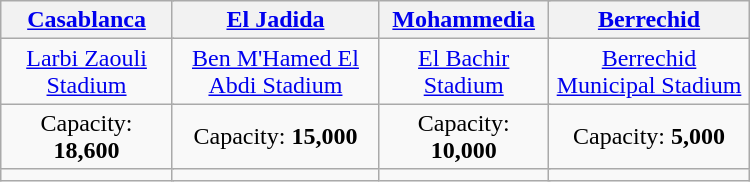<table class="wikitable" style="margin:1em auto; text-align:center" width="500px">
<tr>
<th colspan=2><a href='#'>Casablanca</a></th>
<th colspan=2><a href='#'>El Jadida</a></th>
<th colspan=2><a href='#'>Mohammedia</a></th>
<th colspan=2><a href='#'>Berrechid</a></th>
</tr>
<tr>
<td colspan=2><a href='#'>Larbi Zaouli Stadium</a></td>
<td colspan=2><a href='#'>Ben M'Hamed El Abdi Stadium</a></td>
<td colspan=2><a href='#'>El Bachir Stadium</a></td>
<td colspan=2><a href='#'>Berrechid Municipal Stadium</a></td>
</tr>
<tr>
<td colspan=2>Capacity: <strong>18,600</strong></td>
<td colspan=2>Capacity: <strong>15,000</strong></td>
<td colspan=2>Capacity: <strong>10,000</strong></td>
<td colspan=2>Capacity: <strong>5,000</strong></td>
</tr>
<tr>
<td colspan=2></td>
<td colspan=2></td>
<td colspan=2></td>
<td colspan=2></td>
</tr>
</table>
